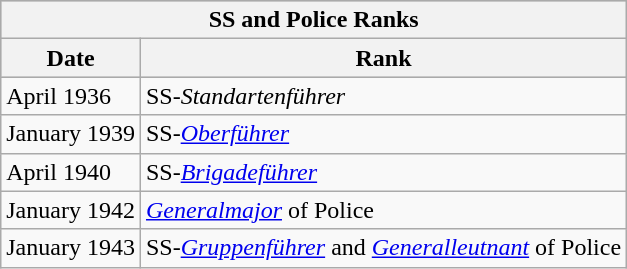<table class="wikitable floatright">
<tr bgcolor="silver">
<th colspan = "2">SS and Police Ranks</th>
</tr>
<tr bgcolor="silver">
<th>Date</th>
<th>Rank</th>
</tr>
<tr>
<td>April 1936</td>
<td>SS-<em>Standartenführer</em></td>
</tr>
<tr>
<td>January 1939</td>
<td>SS-<em><a href='#'>Oberführer</a></em></td>
</tr>
<tr>
<td>April 1940</td>
<td>SS-<em><a href='#'>Brigadeführer</a></em></td>
</tr>
<tr>
<td>January 1942</td>
<td><em><a href='#'>Generalmajor</a></em> of Police</td>
</tr>
<tr>
<td>January 1943</td>
<td>SS-<em><a href='#'>Gruppenführer</a></em> and <em><a href='#'>Generalleutnant</a></em> of Police</td>
</tr>
</table>
